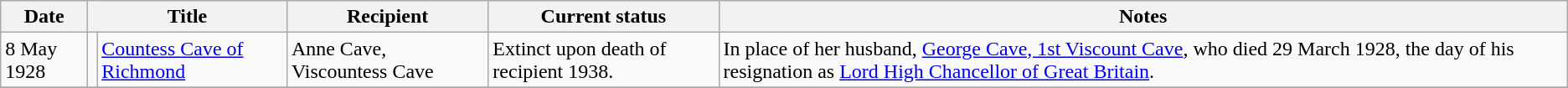<table class="wikitable">
<tr>
<th>Date</th>
<th colspan=2>Title</th>
<th>Recipient</th>
<th>Current status</th>
<th>Notes</th>
</tr>
<tr>
<td>8 May 1928</td>
<td></td>
<td><a href='#'>Countess Cave of Richmond</a></td>
<td>Anne Cave, Viscountess Cave</td>
<td>Extinct upon death of recipient 1938.</td>
<td>In place of her husband, <a href='#'>George Cave, 1st Viscount Cave</a>, who died 29 March 1928, the day of his resignation as <a href='#'>Lord High Chancellor of Great Britain</a>.</td>
</tr>
<tr>
</tr>
</table>
